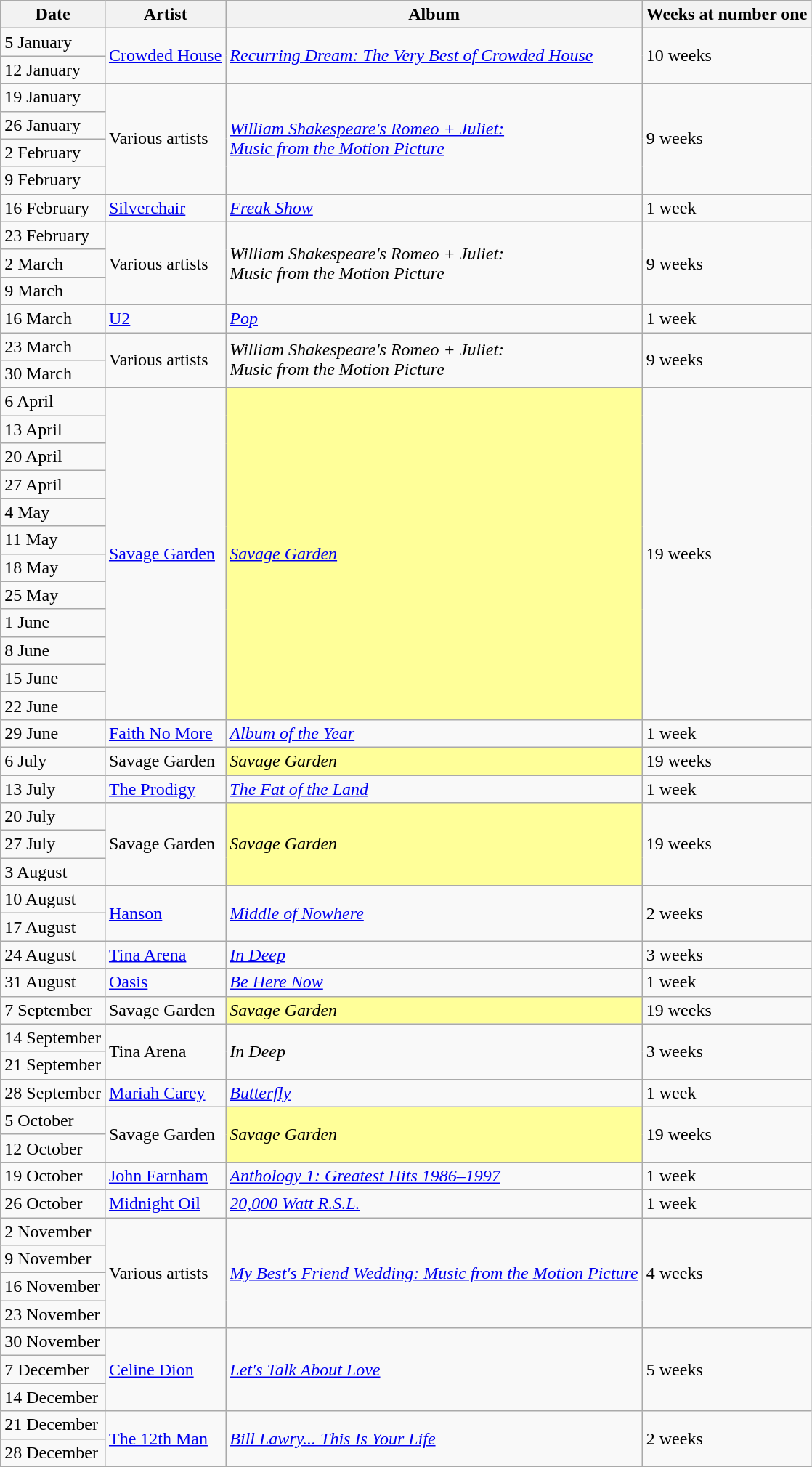<table class="wikitable">
<tr>
<th>Date</th>
<th>Artist</th>
<th>Album</th>
<th>Weeks at number one</th>
</tr>
<tr>
<td>5 January</td>
<td rowspan="2"><a href='#'>Crowded House</a></td>
<td rowspan="2"><em><a href='#'>Recurring Dream: The Very Best of Crowded House</a></em></td>
<td rowspan="2">10 weeks</td>
</tr>
<tr>
<td>12 January</td>
</tr>
<tr>
<td>19 January</td>
<td rowspan="4">Various artists</td>
<td rowspan="4"><em><a href='#'>William Shakespeare's Romeo + Juliet:<br> Music from the Motion Picture</a></em></td>
<td rowspan="4">9 weeks</td>
</tr>
<tr>
<td>26 January</td>
</tr>
<tr>
<td>2 February</td>
</tr>
<tr>
<td>9 February</td>
</tr>
<tr>
<td>16 February</td>
<td><a href='#'>Silverchair</a></td>
<td><em><a href='#'>Freak Show</a></em></td>
<td>1 week</td>
</tr>
<tr>
<td>23 February</td>
<td rowspan="3">Various artists</td>
<td rowspan="3"><em>William Shakespeare's Romeo + Juliet:<br> Music from the Motion Picture</em></td>
<td rowspan="3">9 weeks</td>
</tr>
<tr>
<td>2 March</td>
</tr>
<tr>
<td>9 March</td>
</tr>
<tr>
<td>16 March</td>
<td><a href='#'>U2</a></td>
<td><em><a href='#'>Pop</a></em></td>
<td>1 week</td>
</tr>
<tr>
<td>23 March</td>
<td rowspan="2">Various artists</td>
<td rowspan="2"><em>William Shakespeare's Romeo + Juliet:<br> Music from the Motion Picture</em></td>
<td rowspan="2">9 weeks</td>
</tr>
<tr>
<td>30 March</td>
</tr>
<tr>
<td>6 April</td>
<td rowspan="12"><a href='#'>Savage Garden</a></td>
<td bgcolor=#FFFF99 rowspan="12"><em><a href='#'>Savage Garden</a></em></td>
<td rowspan="12">19 weeks</td>
</tr>
<tr>
<td>13 April</td>
</tr>
<tr>
<td>20 April</td>
</tr>
<tr>
<td>27 April</td>
</tr>
<tr>
<td>4 May</td>
</tr>
<tr>
<td>11 May</td>
</tr>
<tr>
<td>18 May</td>
</tr>
<tr>
<td>25 May</td>
</tr>
<tr>
<td>1 June</td>
</tr>
<tr>
<td>8 June</td>
</tr>
<tr>
<td>15 June</td>
</tr>
<tr>
<td>22 June</td>
</tr>
<tr>
<td>29 June</td>
<td><a href='#'>Faith No More</a></td>
<td><em><a href='#'>Album of the Year</a></em></td>
<td>1 week</td>
</tr>
<tr>
<td>6 July</td>
<td>Savage Garden</td>
<td bgcolor=#FFFF99><em>Savage Garden</em></td>
<td>19 weeks</td>
</tr>
<tr>
<td>13 July</td>
<td><a href='#'>The Prodigy</a></td>
<td><em><a href='#'>The Fat of the Land</a></em></td>
<td>1 week</td>
</tr>
<tr>
<td>20 July</td>
<td rowspan="3">Savage Garden</td>
<td bgcolor=#FFFF99 rowspan="3"><em>Savage Garden</em></td>
<td rowspan="3">19 weeks</td>
</tr>
<tr>
<td>27 July</td>
</tr>
<tr>
<td>3 August</td>
</tr>
<tr>
<td>10 August</td>
<td rowspan="2"><a href='#'>Hanson</a></td>
<td rowspan="2"><em><a href='#'>Middle of Nowhere</a></em></td>
<td rowspan="2">2 weeks</td>
</tr>
<tr>
<td>17 August</td>
</tr>
<tr>
<td>24 August</td>
<td><a href='#'>Tina Arena</a></td>
<td><em><a href='#'>In Deep</a></em></td>
<td>3 weeks</td>
</tr>
<tr>
<td>31 August</td>
<td><a href='#'>Oasis</a></td>
<td><em><a href='#'>Be Here Now</a></em></td>
<td>1 week</td>
</tr>
<tr>
<td>7 September</td>
<td>Savage Garden</td>
<td bgcolor=#FFFF99><em>Savage Garden</em></td>
<td>19 weeks</td>
</tr>
<tr>
<td>14 September</td>
<td rowspan="2">Tina Arena</td>
<td rowspan="2"><em>In Deep</em></td>
<td rowspan="2">3 weeks</td>
</tr>
<tr>
<td>21 September</td>
</tr>
<tr>
<td>28 September</td>
<td><a href='#'>Mariah Carey</a></td>
<td><em><a href='#'>Butterfly</a></em></td>
<td>1 week</td>
</tr>
<tr>
<td>5 October</td>
<td rowspan="2">Savage Garden</td>
<td bgcolor=#FFFF99 rowspan="2"><em>Savage Garden</em></td>
<td rowspan="2">19 weeks</td>
</tr>
<tr>
<td>12 October</td>
</tr>
<tr>
<td>19 October</td>
<td><a href='#'>John Farnham</a></td>
<td><em><a href='#'>Anthology 1: Greatest Hits 1986–1997</a></em></td>
<td>1 week</td>
</tr>
<tr>
<td>26 October</td>
<td><a href='#'>Midnight Oil</a></td>
<td><em><a href='#'>20,000 Watt R.S.L.</a></em></td>
<td>1 week</td>
</tr>
<tr>
<td>2 November</td>
<td rowspan="4">Various artists</td>
<td rowspan="4"><em><a href='#'>My Best's Friend Wedding: Music from the Motion Picture</a></em></td>
<td rowspan="4">4 weeks</td>
</tr>
<tr>
<td>9 November</td>
</tr>
<tr>
<td>16 November</td>
</tr>
<tr>
<td>23 November</td>
</tr>
<tr>
<td>30 November</td>
<td rowspan="3"><a href='#'>Celine Dion</a></td>
<td rowspan="3"><em><a href='#'>Let's Talk About Love</a></em></td>
<td rowspan="3">5 weeks</td>
</tr>
<tr>
<td>7 December</td>
</tr>
<tr>
<td>14 December</td>
</tr>
<tr>
<td>21 December</td>
<td rowspan="2"><a href='#'>The 12th Man</a></td>
<td rowspan="2"><em><a href='#'>Bill Lawry... This Is Your Life</a></em></td>
<td rowspan="2">2 weeks</td>
</tr>
<tr>
<td>28 December</td>
</tr>
<tr>
</tr>
</table>
